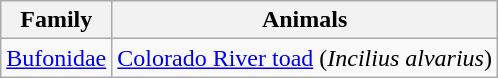<table class="wikitable sortable">
<tr>
<th>Family</th>
<th>Animals</th>
</tr>
<tr>
<td><a href='#'>Bufonidae</a></td>
<td><a href='#'>Colorado River toad</a> (<em>Incilius alvarius</em>)</td>
</tr>
</table>
